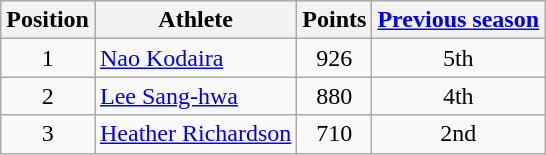<table class="wikitable">
<tr>
<th>Position</th>
<th>Athlete</th>
<th>Points</th>
<th><a href='#'>Previous season</a></th>
</tr>
<tr align="center">
<td>1</td>
<td align="left"> <a href='#'>Nao Kodaira</a></td>
<td>926</td>
<td>5th</td>
</tr>
<tr align="center">
<td>2</td>
<td align="left"> <a href='#'>Lee Sang-hwa</a></td>
<td>880</td>
<td>4th</td>
</tr>
<tr align="center">
<td>3</td>
<td align="left"> <a href='#'>Heather Richardson</a></td>
<td>710</td>
<td>2nd</td>
</tr>
</table>
